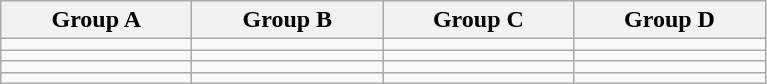<table class="wikitable">
<tr>
<th width=120>Group A</th>
<th width=120>Group B</th>
<th width=120>Group C</th>
<th width=120>Group D</th>
</tr>
<tr>
<td></td>
<td></td>
<td></td>
<td></td>
</tr>
<tr>
<td></td>
<td></td>
<td></td>
<td></td>
</tr>
<tr>
<td></td>
<td></td>
<td></td>
<td></td>
</tr>
<tr>
<td></td>
<td></td>
<td></td>
<td></td>
</tr>
</table>
